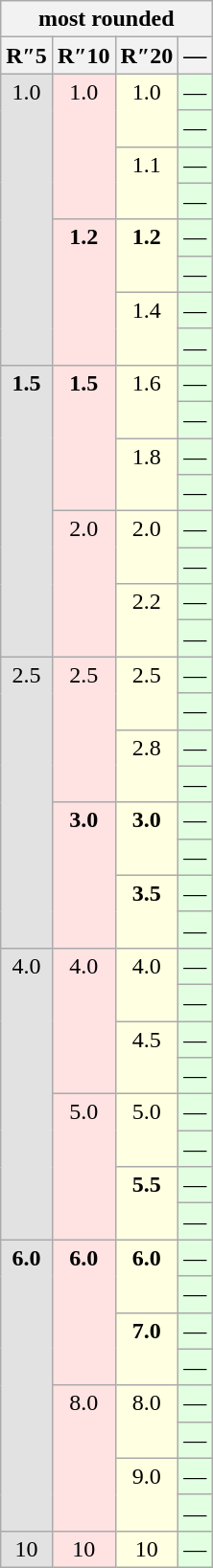<table class="wikitable" style="text-align:center;">
<tr>
<th colspan="4">most rounded</th>
</tr>
<tr>
<th bgcolor="#e2e2e2">R″5</th>
<th bgcolor="#ffe2e2">R″10</th>
<th bgcolor="#ffffe2">R″20</th>
<th bgcolor="#e2ffe2">—</th>
</tr>
<tr valign="top">
<td rowspan="8" bgcolor="#e2e2e2">1.0</td>
<td rowspan="4" bgcolor="#ffe2e2">1.0</td>
<td rowspan="2" bgcolor="#ffffe2">1.0</td>
<td bgcolor="#e2ffe2">—</td>
</tr>
<tr>
<td bgcolor="#e2ffe2">—</td>
</tr>
<tr valign="top">
<td rowspan="2" bgcolor="#ffffe2">1.1</td>
<td bgcolor="#e2ffe2">—</td>
</tr>
<tr>
<td bgcolor="#e2ffe2">—</td>
</tr>
<tr valign="top">
<td rowspan="4" bgcolor="#ffe2e2"><strong>1.2</strong></td>
<td rowspan="2" bgcolor="#ffffe2"><strong>1.2</strong></td>
<td bgcolor="#e2ffe2">—</td>
</tr>
<tr>
<td bgcolor="#e2ffe2">—</td>
</tr>
<tr valign="top">
<td rowspan="2" bgcolor="#ffffe2">1.4</td>
<td bgcolor="#e2ffe2">—</td>
</tr>
<tr>
<td bgcolor="#e2ffe2">—</td>
</tr>
<tr valign="top">
<td rowspan="8" bgcolor="#e2e2e2"><strong>1.5</strong></td>
<td rowspan="4" bgcolor="#ffe2e2"><strong>1.5</strong></td>
<td rowspan="2" bgcolor="#ffffe2">1.6</td>
<td bgcolor="#e2ffe2">—</td>
</tr>
<tr>
<td bgcolor="#e2ffe2">—</td>
</tr>
<tr valign="top">
<td rowspan="2" bgcolor="#ffffe2">1.8</td>
<td bgcolor="#e2ffe2">—</td>
</tr>
<tr>
<td bgcolor="#e2ffe2">—</td>
</tr>
<tr valign="top">
<td rowspan="4" bgcolor="#ffe2e2">2.0</td>
<td rowspan="2" bgcolor="#ffffe2">2.0</td>
<td bgcolor="#e2ffe2">—</td>
</tr>
<tr>
<td bgcolor="#e2ffe2">—</td>
</tr>
<tr valign="top">
<td rowspan="2" bgcolor="#ffffe2">2.2</td>
<td bgcolor="#e2ffe2">—</td>
</tr>
<tr>
<td bgcolor="#e2ffe2">—</td>
</tr>
<tr valign="top">
<td rowspan="8" bgcolor="#e2e2e2">2.5</td>
<td rowspan="4" bgcolor="#ffe2e2">2.5</td>
<td rowspan="2" bgcolor="#ffffe2">2.5</td>
<td bgcolor="#e2ffe2">—</td>
</tr>
<tr>
<td bgcolor="#e2ffe2">—</td>
</tr>
<tr valign="top">
<td rowspan="2" bgcolor="#ffffe2">2.8</td>
<td bgcolor="#e2ffe2">—</td>
</tr>
<tr>
<td bgcolor="#e2ffe2">—</td>
</tr>
<tr valign="top">
<td rowspan="4" bgcolor="#ffe2e2"><strong>3.0</strong></td>
<td rowspan="2" bgcolor="#ffffe2"><strong>3.0</strong></td>
<td bgcolor="#e2ffe2">—</td>
</tr>
<tr>
<td bgcolor="#e2ffe2">—</td>
</tr>
<tr valign="top">
<td rowspan="2" bgcolor="#ffffe2"><strong>3.5</strong></td>
<td bgcolor="#e2ffe2">—</td>
</tr>
<tr>
<td bgcolor="#e2ffe2">—</td>
</tr>
<tr valign="top">
<td rowspan="8" bgcolor="#e2e2e2">4.0</td>
<td rowspan="4" bgcolor="#ffe2e2">4.0</td>
<td rowspan="2" bgcolor="#ffffe2">4.0</td>
<td bgcolor="#e2ffe2">—</td>
</tr>
<tr>
<td bgcolor="#e2ffe2">—</td>
</tr>
<tr valign="top">
<td rowspan="2" bgcolor="#ffffe2">4.5</td>
<td bgcolor="#e2ffe2">—</td>
</tr>
<tr>
<td bgcolor="#e2ffe2">—</td>
</tr>
<tr valign="top">
<td rowspan="4" bgcolor="#ffe2e2">5.0</td>
<td rowspan="2" bgcolor="#ffffe2">5.0</td>
<td bgcolor="#e2ffe2">—</td>
</tr>
<tr>
<td bgcolor="#e2ffe2">—</td>
</tr>
<tr valign="top">
<td rowspan="2" bgcolor="#ffffe2"><strong>5.5</strong></td>
<td bgcolor="#e2ffe2">—</td>
</tr>
<tr>
<td bgcolor="#e2ffe2">—</td>
</tr>
<tr valign="top">
<td rowspan="8" bgcolor="#e2e2e2"><strong>6.0</strong></td>
<td rowspan="4" bgcolor="#ffe2e2"><strong>6.0</strong></td>
<td rowspan="2" bgcolor="#ffffe2"><strong>6.0</strong></td>
<td bgcolor="#e2ffe2">—</td>
</tr>
<tr>
<td bgcolor="#e2ffe2">—</td>
</tr>
<tr valign="top">
<td rowspan="2" bgcolor="#ffffe2"><strong>7.0</strong></td>
<td bgcolor="#e2ffe2">—</td>
</tr>
<tr>
<td bgcolor="#e2ffe2">—</td>
</tr>
<tr valign="top">
<td rowspan="4" bgcolor="#ffe2e2">8.0</td>
<td rowspan="2" bgcolor="#ffffe2">8.0</td>
<td bgcolor="#e2ffe2">—</td>
</tr>
<tr>
<td bgcolor="#e2ffe2">—</td>
</tr>
<tr valign="top">
<td rowspan="2" bgcolor="#ffffe2">9.0</td>
<td bgcolor="#e2ffe2">—</td>
</tr>
<tr>
<td bgcolor="#e2ffe2">—</td>
</tr>
<tr valign="top">
<td bgcolor="#e2e2e2">10</td>
<td bgcolor="#ffe2e2">10</td>
<td bgcolor="#ffffe2">10</td>
<td bgcolor="#e2ffe2">—</td>
</tr>
</table>
